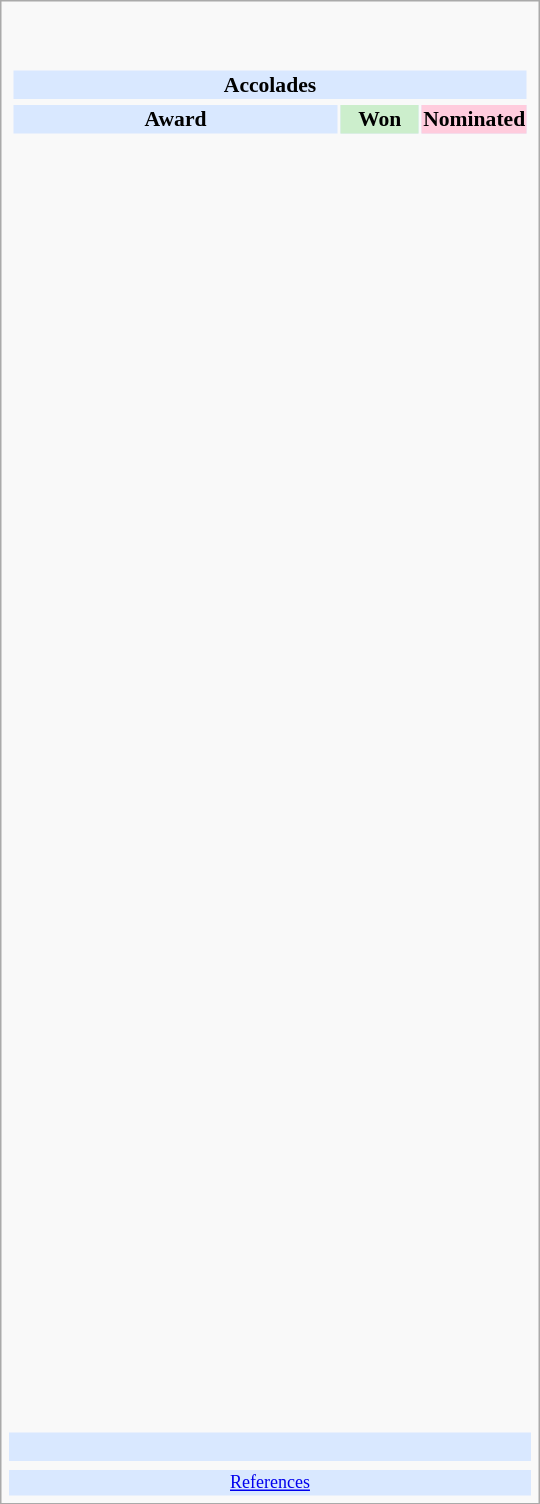<table class="infobox" style="width: 25em; text-align: left; font-size: 90%; vertical-align: middle;">
<tr>
<td colspan="3" style="text-align:center;"><br></td>
</tr>
<tr>
<td colspan=3><br><table class="collapsible collapsed" width=100%>
<tr>
<th colspan=3 style="background-color: #D9E8FF; text-align: center;">Accolades</th>
</tr>
<tr>
</tr>
<tr style="background:#d9e8ff; text-align:center;">
<td style="text-align:center;"><strong>Award</strong></td>
<td style="text-align:center; background:#cec; text-size:0.9em; width:50px;"><strong>Won</strong></td>
<td style="text-align:center; background:#fcd; text-size:0.9em; width:50px;"><strong>Nominated</strong></td>
</tr>
<tr>
<td style="text-align:center;"><br></td>
<td></td>
<td></td>
</tr>
<tr>
<td style="text-align:center;"><br></td>
<td></td>
<td></td>
</tr>
<tr>
<td style="text-align:center;"><br></td>
<td></td>
<td></td>
</tr>
<tr>
<td style="text-align:center;"><br></td>
<td></td>
<td></td>
</tr>
<tr>
<td style="text-align:center;"><br></td>
<td></td>
<td></td>
</tr>
<tr>
<td style="text-align:center;"><br></td>
<td></td>
<td></td>
</tr>
<tr>
<td style="text-align:center;"><br></td>
<td></td>
<td></td>
</tr>
<tr>
<td style="text-align:center;"><br></td>
<td></td>
<td></td>
</tr>
<tr>
<td style="text-align:center;"><br></td>
<td></td>
<td></td>
</tr>
<tr>
<td style="text-align:center;"><br></td>
<td></td>
<td></td>
</tr>
<tr>
<td style="text-align:center;"><br></td>
<td></td>
<td></td>
</tr>
<tr>
<td style="text-align:center;"><br></td>
<td></td>
<td></td>
</tr>
<tr>
<td style="text-align:center;"><br></td>
<td></td>
<td></td>
</tr>
<tr>
<td style="text-align:center;"><br></td>
<td></td>
<td></td>
</tr>
<tr>
<td style="text-align:center;"><br></td>
<td></td>
<td></td>
</tr>
<tr>
<td style="text-align:center;"><br></td>
<td></td>
<td></td>
</tr>
<tr>
<td style="text-align:center;"><br></td>
<td></td>
<td></td>
</tr>
<tr>
<td style="text-align:center;"><br></td>
<td></td>
<td></td>
</tr>
<tr>
<td style="text-align:center;"><br></td>
<td></td>
<td></td>
</tr>
<tr>
<td style="text-align:center;"><br></td>
<td></td>
<td></td>
</tr>
<tr>
<td style="text-align:center;"><br></td>
<td></td>
<td></td>
</tr>
<tr>
<td style="text-align:center;"><br></td>
<td></td>
<td></td>
</tr>
<tr>
<td style="text-align:center;"><br></td>
<td></td>
<td></td>
</tr>
<tr>
<td style="text-align:center;"><br></td>
<td></td>
<td></td>
</tr>
<tr>
<td style="text-align:center;"><br></td>
<td></td>
<td></td>
</tr>
<tr>
<td style="text-align:center;"><br></td>
<td></td>
<td></td>
</tr>
<tr>
<td style="text-align:center;"><br></td>
<td></td>
<td></td>
</tr>
<tr>
<td style="text-align:center;"><br></td>
<td></td>
<td></td>
</tr>
<tr>
<td style="text-align:center;"><br></td>
<td></td>
<td></td>
</tr>
<tr>
<td style="text-align:center;"><br></td>
<td></td>
<td></td>
</tr>
<tr>
<td style="text-align:center;"><br></td>
<td></td>
<td></td>
</tr>
<tr>
<td style="text-align:center;"><br></td>
<td></td>
<td></td>
</tr>
<tr>
<td style="text-align:center;"><br></td>
<td></td>
<td></td>
</tr>
<tr>
<td style="text-align:center;"><br></td>
<td></td>
<td></td>
</tr>
<tr>
<td style="text-align:center;"><br></td>
<td></td>
<td></td>
</tr>
<tr>
<td style="text-align:center;"><br></td>
<td></td>
<td></td>
</tr>
<tr>
<td style="text-align:center;"><br></td>
<td></td>
<td></td>
</tr>
<tr>
<td style="text-align:center;"><br></td>
<td></td>
<td></td>
</tr>
<tr>
<td style="text-align:center;"><br></td>
<td></td>
<td></td>
</tr>
<tr>
<td style="text-align:center;"><br></td>
<td></td>
<td></td>
</tr>
<tr>
<td style="text-align:center;"><br></td>
<td></td>
<td></td>
</tr>
</table>
</td>
</tr>
<tr style="background:#d9e8ff;">
<td style="text-align:center;" colspan="3"><br></td>
</tr>
<tr>
<td></td>
<td></td>
<td></td>
</tr>
<tr style="background:#d9e8ff;">
<td colspan="3" style="font-size: smaller; text-align:center;"><a href='#'>References</a></td>
</tr>
</table>
